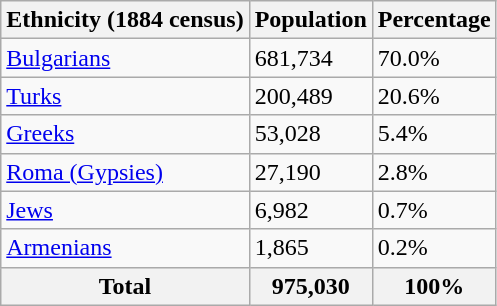<table class="wikitable">
<tr>
<th>Ethnicity (1884 census)</th>
<th>Population</th>
<th>Percentage</th>
</tr>
<tr>
<td><a href='#'>Bulgarians</a></td>
<td>681,734</td>
<td>70.0%</td>
</tr>
<tr>
<td><a href='#'>Turks</a></td>
<td>200,489</td>
<td>20.6%</td>
</tr>
<tr>
<td><a href='#'>Greeks</a></td>
<td>53,028</td>
<td>5.4%</td>
</tr>
<tr>
<td><a href='#'>Roma (Gypsies)</a></td>
<td>27,190</td>
<td>2.8%</td>
</tr>
<tr>
<td><a href='#'>Jews</a></td>
<td>6,982</td>
<td>0.7%</td>
</tr>
<tr>
<td><a href='#'>Armenians</a></td>
<td>1,865</td>
<td>0.2%</td>
</tr>
<tr>
<th>Total</th>
<th>975,030</th>
<th>100%</th>
</tr>
</table>
